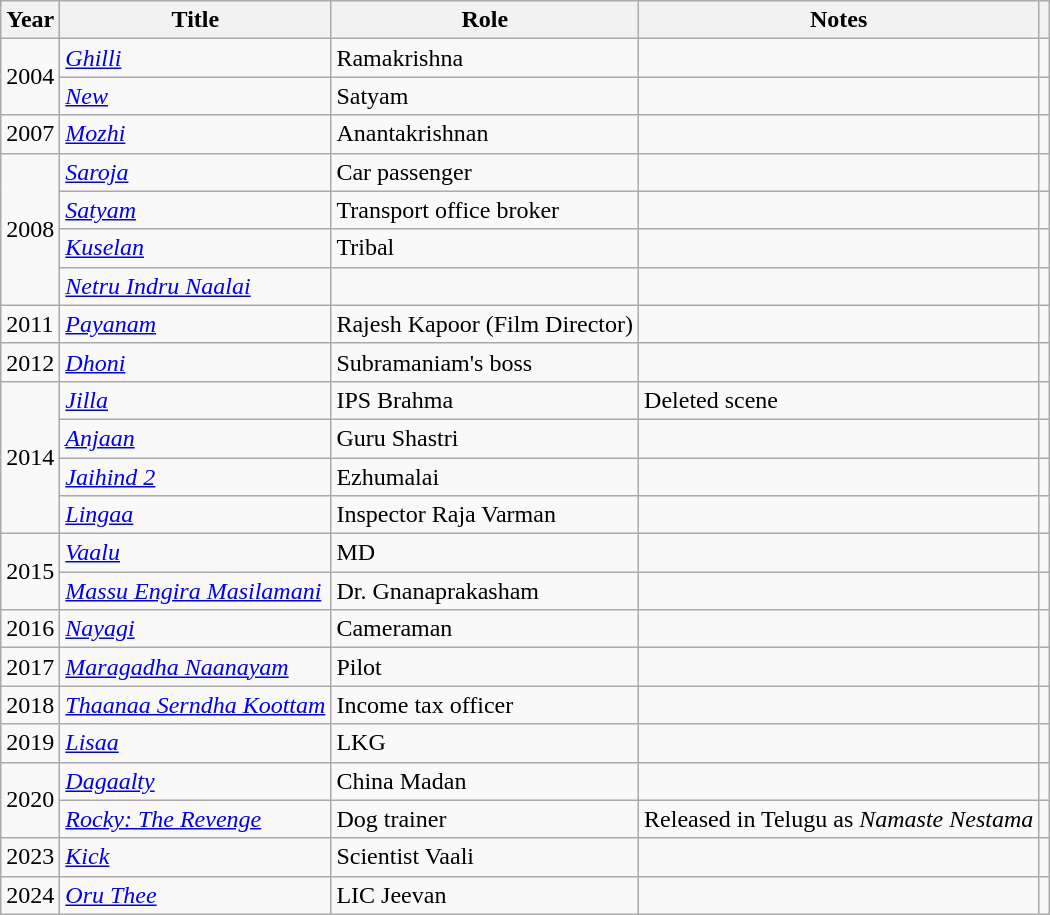<table class="wikitable sortable">
<tr>
<th scope="col">Year</th>
<th scope="col">Title</th>
<th scope="col">Role</th>
<th scope="col">Notes</th>
<th scope="col" class="unsortable"></th>
</tr>
<tr>
<td rowspan="2">2004</td>
<td><em><a href='#'>Ghilli</a></em></td>
<td>Ramakrishna</td>
<td></td>
<td></td>
</tr>
<tr>
<td><em><a href='#'>New</a></em></td>
<td>Satyam</td>
<td></td>
<td></td>
</tr>
<tr>
<td>2007</td>
<td><em><a href='#'>Mozhi</a></em></td>
<td>Anantakrishnan</td>
<td></td>
<td></td>
</tr>
<tr>
<td rowspan="4">2008</td>
<td><em><a href='#'>Saroja</a></em></td>
<td>Car passenger</td>
<td></td>
<td></td>
</tr>
<tr>
<td><em><a href='#'>Satyam</a></em></td>
<td>Transport office broker</td>
<td></td>
<td></td>
</tr>
<tr>
<td><em><a href='#'>Kuselan</a></em></td>
<td>Tribal</td>
<td></td>
<td></td>
</tr>
<tr>
<td><em><a href='#'>Netru Indru Naalai</a></em></td>
<td></td>
<td></td>
<td></td>
</tr>
<tr>
<td>2011</td>
<td><em><a href='#'>Payanam</a></em></td>
<td>Rajesh Kapoor (Film Director)</td>
<td></td>
<td></td>
</tr>
<tr>
<td>2012</td>
<td><em><a href='#'>Dhoni</a></em></td>
<td>Subramaniam's boss</td>
<td></td>
<td></td>
</tr>
<tr>
<td rowspan="4">2014</td>
<td><em><a href='#'>Jilla</a></em></td>
<td>IPS Brahma</td>
<td>Deleted scene</td>
<td></td>
</tr>
<tr>
<td><em><a href='#'>Anjaan</a></em></td>
<td>Guru Shastri</td>
<td></td>
<td></td>
</tr>
<tr>
<td><em><a href='#'>Jaihind 2</a></em></td>
<td>Ezhumalai</td>
<td></td>
<td></td>
</tr>
<tr>
<td><em><a href='#'>Lingaa</a></em></td>
<td>Inspector Raja Varman</td>
<td></td>
<td></td>
</tr>
<tr>
<td rowspan="2">2015</td>
<td><em><a href='#'>Vaalu</a></em></td>
<td>MD</td>
<td></td>
<td></td>
</tr>
<tr>
<td><em><a href='#'>Massu Engira Masilamani</a></em></td>
<td>Dr. Gnanaprakasham</td>
<td></td>
<td></td>
</tr>
<tr>
<td>2016</td>
<td><em><a href='#'>Nayagi</a></em></td>
<td>Cameraman</td>
<td></td>
<td></td>
</tr>
<tr>
<td>2017</td>
<td><em><a href='#'>Maragadha Naanayam</a></em></td>
<td>Pilot</td>
<td></td>
<td></td>
</tr>
<tr>
<td>2018</td>
<td><em><a href='#'>Thaanaa Serndha Koottam</a></em></td>
<td>Income tax officer</td>
<td></td>
<td></td>
</tr>
<tr>
<td>2019</td>
<td><em><a href='#'>Lisaa</a></em></td>
<td>LKG</td>
<td></td>
<td></td>
</tr>
<tr>
<td rowspan="2">2020</td>
<td><em><a href='#'>Dagaalty</a></em></td>
<td>China Madan</td>
<td></td>
<td></td>
</tr>
<tr>
<td><em><a href='#'>Rocky: The Revenge</a></em></td>
<td>Dog trainer</td>
<td>Released in Telugu as <em>Namaste Nestama</em></td>
<td></td>
</tr>
<tr>
<td>2023</td>
<td><em><a href='#'>Kick</a></em></td>
<td>Scientist Vaali</td>
<td></td>
<td></td>
</tr>
<tr>
<td>2024</td>
<td><em><a href='#'>Oru Thee</a></em></td>
<td>LIC Jeevan</td>
<td></td>
<td></td>
</tr>
</table>
